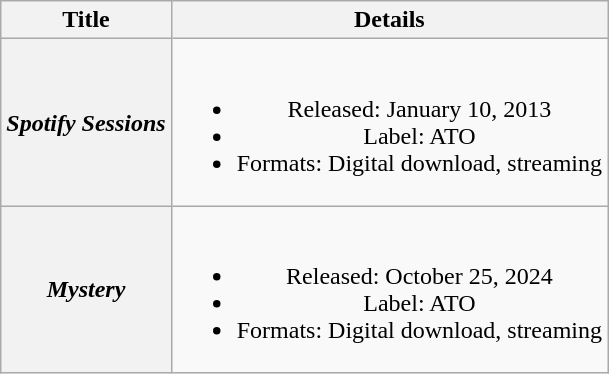<table class="wikitable plainrowheaders" style="text-align:center;">
<tr>
<th scope="col">Title</th>
<th scope="col">Details</th>
</tr>
<tr>
<th scope="row"><em>Spotify Sessions</em></th>
<td><br><ul><li>Released: January 10, 2013</li><li>Label: ATO</li><li>Formats: Digital download, streaming</li></ul></td>
</tr>
<tr>
<th scope="row"><em>Mystery</em></th>
<td><br><ul><li>Released: October 25, 2024</li><li>Label: ATO</li><li>Formats: Digital download, streaming</li></ul></td>
</tr>
</table>
